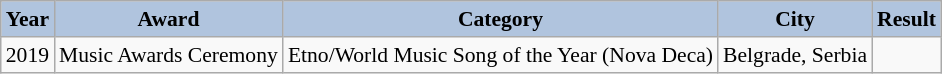<table class="wikitable" style="font-size:90%;">
<tr>
<th style="background:#B0C4DE;"><strong>Year</strong></th>
<th style="background:#B0C4DE;"><strong>Award</strong></th>
<th style="background:#B0C4DE;"><strong>Category</strong></th>
<th style="background:#B0C4DE;"><strong>City</strong></th>
<th style="background:#B0C4DE;"><strong>Result</strong></th>
</tr>
<tr>
<td>2019</td>
<td>Music Awards Ceremony</td>
<td>Etno/World Music Song of the Year (Nova Deca)</td>
<td>Belgrade, Serbia</td>
<td></td>
</tr>
</table>
